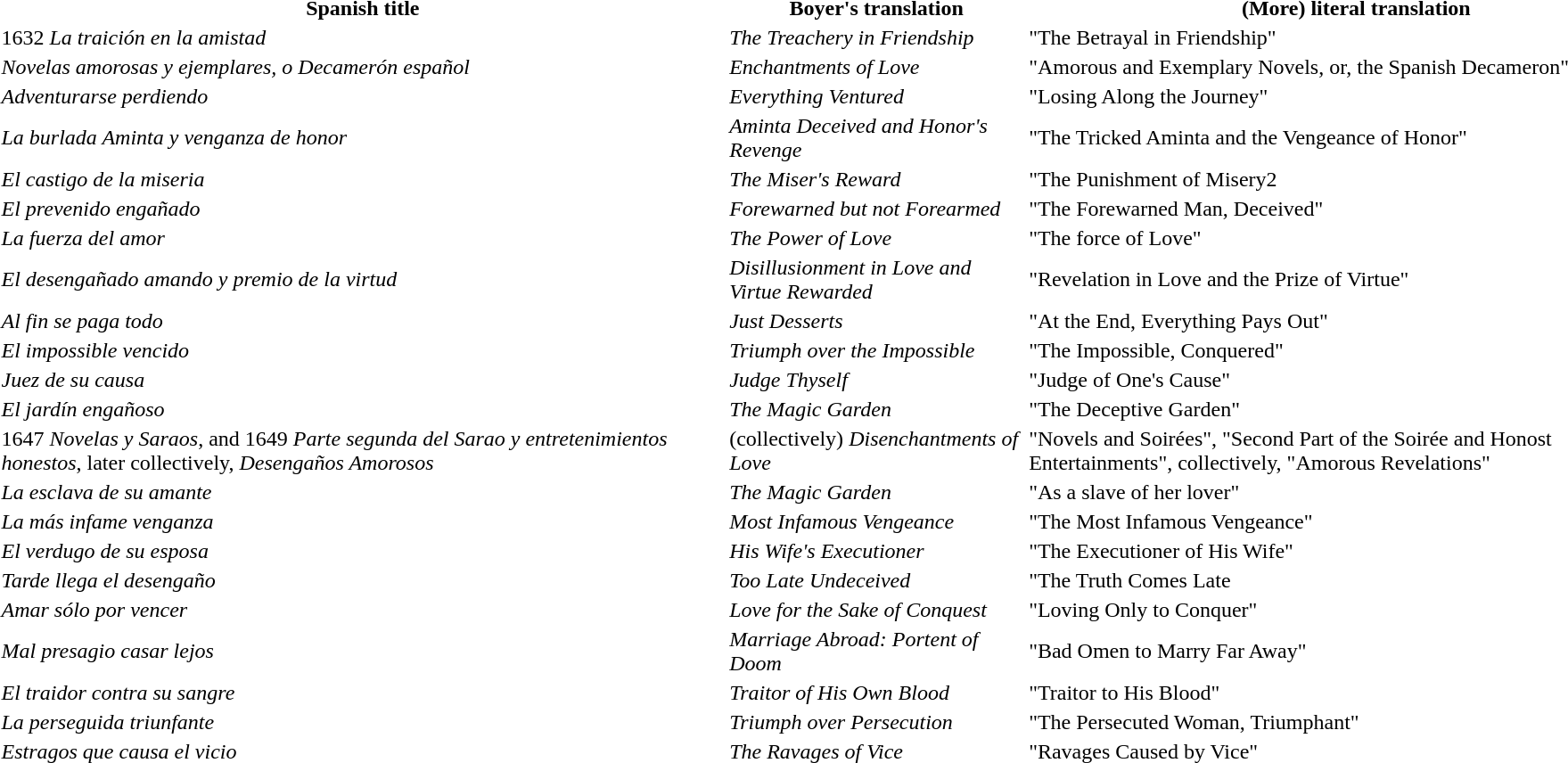<table clsas="wikitable">
<tr>
<th>Spanish title</th>
<th>Boyer's translation</th>
<th>(More) literal translation</th>
</tr>
<tr>
<td>1632 <em>La traición en la amistad</em></td>
<td><em>The Treachery in Friendship</em></td>
<td>"The Betrayal in Friendship"</td>
</tr>
<tr>
<td><em>Novelas amorosas y ejemplares, o Decamerón español</em></td>
<td><em>Enchantments of Love</em></td>
<td>"Amorous and Exemplary Novels, or, the Spanish Decameron"</td>
</tr>
<tr>
<td><em>Adventurarse perdiendo</em></td>
<td><em>Everything Ventured</em></td>
<td>"Losing Along the Journey"</td>
</tr>
<tr>
<td><em>La burlada Aminta y venganza de honor</em></td>
<td><em>Aminta Deceived and Honor's Revenge</em></td>
<td>"The Tricked Aminta and the Vengeance of Honor"</td>
</tr>
<tr>
<td><em>El castigo de la miseria</em></td>
<td><em>The Miser's Reward</em></td>
<td>"The Punishment of Misery2</td>
</tr>
<tr>
<td><em>El prevenido engañado</em></td>
<td><em>Forewarned but not Forearmed</em></td>
<td>"The Forewarned Man, Deceived"</td>
</tr>
<tr>
<td><em>La fuerza del amor</em></td>
<td><em>The Power of Love</em></td>
<td>"The force of Love"</td>
</tr>
<tr>
<td><em>El desengañado amando y premio de la virtud</em></td>
<td><em>Disillusionment in Love and Virtue Rewarded</em></td>
<td>"Revelation in Love and the Prize of Virtue"</td>
</tr>
<tr>
<td><em>Al fin se paga todo</em></td>
<td><em>Just Desserts</em></td>
<td>"At the End, Everything Pays Out"</td>
</tr>
<tr>
<td><em>El impossible vencido</em></td>
<td><em>Triumph over the Impossible</em></td>
<td>"The Impossible, Conquered"</td>
</tr>
<tr>
<td><em>Juez de su causa</em></td>
<td><em>Judge Thyself</em></td>
<td>"Judge of One's Cause"</td>
</tr>
<tr>
<td><em>El jardín engañoso</em></td>
<td><em>The Magic Garden</em></td>
<td>"The Deceptive Garden"</td>
</tr>
<tr>
<td>1647 <em>Novelas y Saraos</em>, and 1649 <em>Parte segunda del Sarao y entretenimientos honestos</em>, later collectively, <em>Desengaños Amorosos</em></td>
<td>(collectively) <em>Disenchantments of Love</em></td>
<td>"Novels and Soirées", "Second Part of the Soirée and Honost Entertainments", collectively, "Amorous Revelations"</td>
</tr>
<tr>
<td><em>La esclava de su amante</em></td>
<td><em>The Magic Garden</em></td>
<td>"As a slave of her lover"</td>
</tr>
<tr>
<td><em>La más infame venganza</em></td>
<td><em>Most Infamous Vengeance</em></td>
<td>"The Most Infamous Vengeance"</td>
</tr>
<tr>
<td><em>El verdugo de su esposa</em></td>
<td><em>His Wife's Executioner</em></td>
<td>"The Executioner of His Wife"</td>
</tr>
<tr>
<td><em>Tarde llega el desengaño</em></td>
<td><em>Too Late Undeceived</em></td>
<td>"The Truth Comes Late</td>
</tr>
<tr>
<td><em>Amar sólo por vencer</em></td>
<td><em>Love for the Sake of Conquest</em></td>
<td>"Loving Only to Conquer"</td>
</tr>
<tr>
<td><em>Mal presagio casar lejos</em></td>
<td><em>Marriage Abroad: Portent of Doom</em></td>
<td>"Bad Omen to Marry Far Away"</td>
</tr>
<tr>
<td><em>El traidor contra su sangre</em></td>
<td><em>Traitor of His Own Blood</em></td>
<td>"Traitor to His Blood"</td>
</tr>
<tr>
<td><em>La perseguida triunfante</em></td>
<td><em>Triumph over Persecution</em></td>
<td>"The Persecuted Woman, Triumphant"</td>
</tr>
<tr>
<td><em>Estragos que causa el vicio</em></td>
<td><em>The Ravages of Vice</em></td>
<td>"Ravages Caused by Vice"</td>
</tr>
</table>
